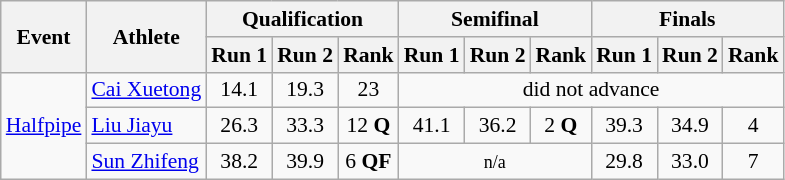<table class="wikitable" style="font-size:90%;">
<tr>
<th rowspan=2>Event</th>
<th rowspan=2>Athlete</th>
<th colspan=3>Qualification</th>
<th colspan=3>Semifinal</th>
<th colspan=3>Finals</th>
</tr>
<tr>
<th>Run 1</th>
<th>Run 2</th>
<th>Rank</th>
<th>Run 1</th>
<th>Run 2</th>
<th>Rank</th>
<th>Run 1</th>
<th>Run 2</th>
<th>Rank</th>
</tr>
<tr align=center>
<td rowspan=3><a href='#'>Halfpipe</a></td>
<td align=left><a href='#'>Cai Xuetong</a></td>
<td>14.1</td>
<td>19.3</td>
<td>23</td>
<td style="text-align:center;" colspan="6">did not advance</td>
</tr>
<tr align=center>
<td align=left><a href='#'>Liu Jiayu</a></td>
<td>26.3</td>
<td>33.3</td>
<td>12 <strong>Q</strong></td>
<td>41.1</td>
<td>36.2</td>
<td>2 <strong>Q</strong></td>
<td>39.3</td>
<td>34.9</td>
<td>4</td>
</tr>
<tr align=center>
<td align=left><a href='#'>Sun Zhifeng</a></td>
<td>38.2</td>
<td>39.9</td>
<td>6 <strong>QF</strong></td>
<td style="text-align:center;" colspan="3"><small>n/a</small></td>
<td>29.8</td>
<td>33.0</td>
<td>7</td>
</tr>
</table>
